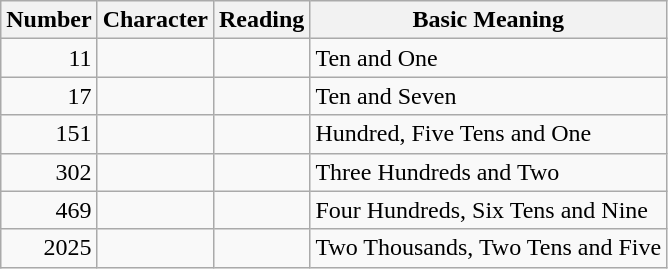<table class="wikitable">
<tr>
<th>Number</th>
<th>Character</th>
<th>Reading</th>
<th>Basic Meaning</th>
</tr>
<tr>
<td align="right">11</td>
<td></td>
<td></td>
<td>Ten and One</td>
</tr>
<tr>
<td align="right">17</td>
<td></td>
<td></td>
<td>Ten and Seven</td>
</tr>
<tr>
<td align="right">151</td>
<td></td>
<td></td>
<td>Hundred, Five Tens and One</td>
</tr>
<tr>
<td align="right">302</td>
<td></td>
<td></td>
<td>Three Hundreds and Two</td>
</tr>
<tr>
<td align="right">469</td>
<td></td>
<td></td>
<td>Four Hundreds, Six Tens and Nine</td>
</tr>
<tr>
<td align="right">2025</td>
<td></td>
<td></td>
<td>Two Thousands, Two Tens and Five</td>
</tr>
</table>
